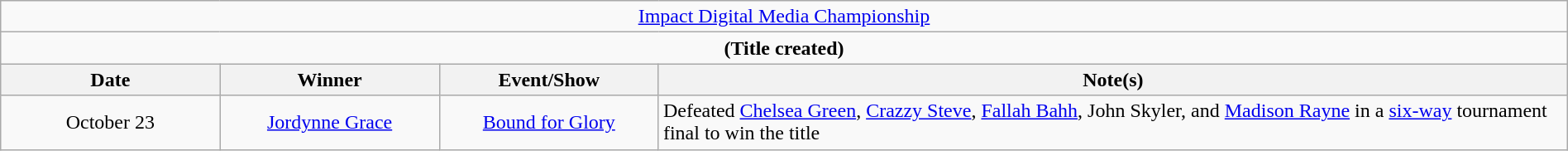<table class="wikitable" style="text-align:center; width:100%;">
<tr>
<td colspan="4" style="text-align: center;"><a href='#'>Impact Digital Media Championship</a></td>
</tr>
<tr>
<td colspan="4" style="text-align: center;"><strong>(Title created)</strong></td>
</tr>
<tr>
<th width=14%>Date</th>
<th width=14%>Winner</th>
<th width=14%>Event/Show</th>
<th width=58%>Note(s)</th>
</tr>
<tr>
<td>October 23</td>
<td><a href='#'>Jordynne Grace</a></td>
<td><a href='#'>Bound for Glory</a><br></td>
<td align=left>Defeated <a href='#'>Chelsea Green</a>, <a href='#'>Crazzy Steve</a>, <a href='#'>Fallah Bahh</a>, John Skyler, and <a href='#'>Madison Rayne</a> in a <a href='#'>six-way</a> tournament final to win the title</td>
</tr>
</table>
